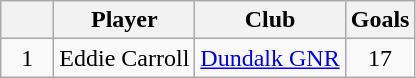<table class="wikitable" border="1">
<tr>
<th width="28"></th>
<th>Player</th>
<th>Club</th>
<th>Goals</th>
</tr>
<tr>
<td align=center>1</td>
<td>Eddie Carroll</td>
<td><a href='#'>Dundalk GNR</a></td>
<td align=center>17</td>
</tr>
</table>
